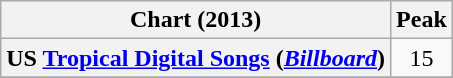<table class="wikitable plainrowheaders" style="text-align:center;">
<tr>
<th scope="col">Chart (2013)</th>
<th scope="col">Peak</th>
</tr>
<tr>
<th scope="row">US <a href='#'>Tropical Digital Songs</a> (<em><a href='#'>Billboard</a></em>)</th>
<td style="text-align:center;">15</td>
</tr>
<tr>
</tr>
</table>
